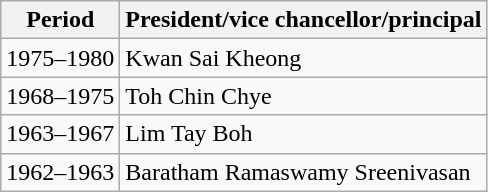<table class="wikitable">
<tr>
<th>Period</th>
<th>President/vice chancellor/principal</th>
</tr>
<tr>
<td>1975–1980</td>
<td>Kwan Sai Kheong</td>
</tr>
<tr>
<td>1968–1975</td>
<td>Toh Chin Chye</td>
</tr>
<tr>
<td>1963–1967</td>
<td>Lim Tay Boh</td>
</tr>
<tr>
<td>1962–1963</td>
<td>Baratham Ramaswamy Sreenivasan</td>
</tr>
</table>
